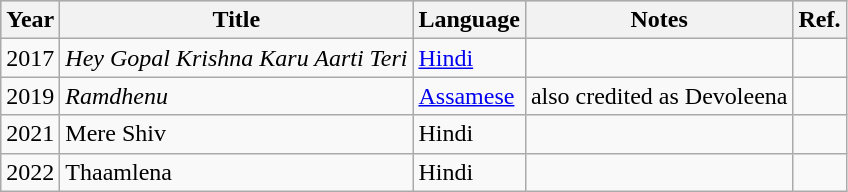<table class="wikitable">
<tr style="background:#ccc; text-align:center;">
<th>Year</th>
<th>Title</th>
<th>Language</th>
<th>Notes</th>
<th>Ref.</th>
</tr>
<tr>
<td>2017</td>
<td><em>Hey Gopal Krishna Karu Aarti Teri</em></td>
<td><a href='#'>Hindi</a></td>
<td></td>
<td></td>
</tr>
<tr>
<td>2019</td>
<td><em>Ramdhenu</em></td>
<td><a href='#'>Assamese</a></td>
<td>also credited as Devoleena</td>
<td></td>
</tr>
<tr>
<td>2021</td>
<td>Mere Shiv</td>
<td>Hindi</td>
<td></td>
<td></td>
</tr>
<tr>
<td>2022</td>
<td>Thaamlena</td>
<td>Hindi</td>
<td></td>
<td></td>
</tr>
</table>
